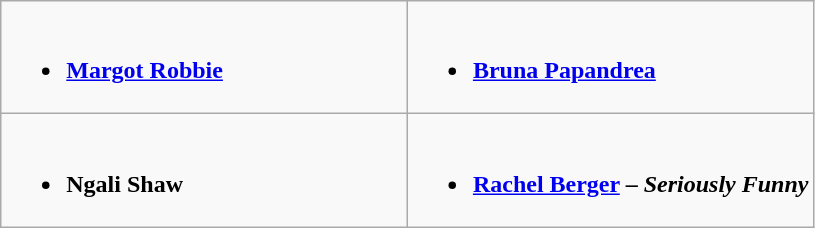<table class="wikitable" style="width=">
<tr>
<td valign="top" width="50%"><br><ul><li><strong><a href='#'>Margot Robbie</a></strong></li></ul></td>
<td valign="top" width="50%"><br><ul><li><strong><a href='#'>Bruna Papandrea</a></strong></li></ul></td>
</tr>
<tr>
<td valign="top" width="50%"><br><ul><li><strong>Ngali Shaw</strong></li></ul></td>
<td valign="top" width="50%"><br><ul><li><strong><a href='#'>Rachel Berger</a> – <em>Seriously Funny<strong><em></li></ul></td>
</tr>
</table>
